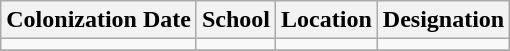<table class="wikitable">
<tr>
<th>Colonization Date</th>
<th>School</th>
<th>Location</th>
<th>Designation</th>
</tr>
<tr>
<td></td>
<td></td>
<td></td>
<td></td>
</tr>
<tr>
</tr>
</table>
